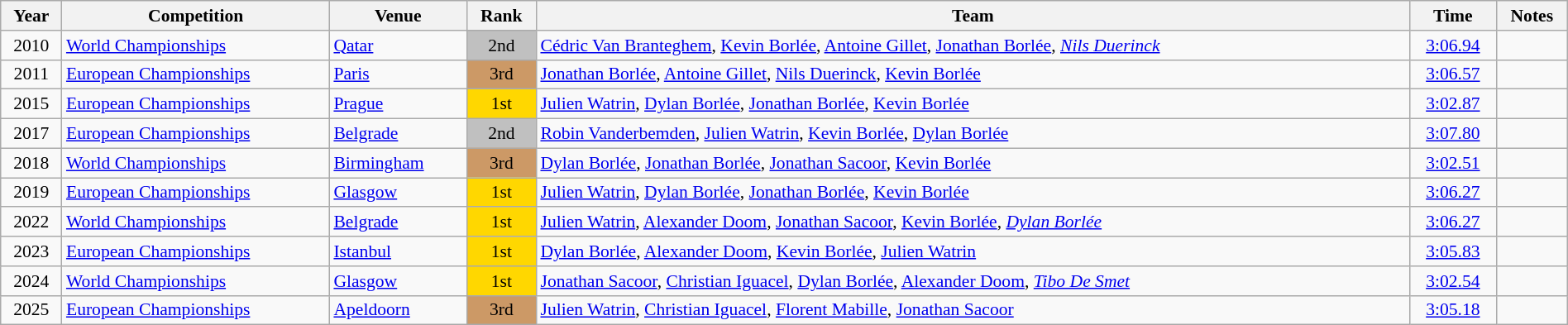<table class="wikitable sortable" width=100% style="font-size:90%; text-align:center;">
<tr>
<th>Year</th>
<th>Competition</th>
<th>Venue</th>
<th>Rank</th>
<th>Team</th>
<th>Time</th>
<th>Notes</th>
</tr>
<tr>
<td>2010</td>
<td align=left><a href='#'>World Championships</a></td>
<td align=left> <a href='#'>Qatar</a></td>
<td bgcolor=silver>2nd</td>
<td align=left><a href='#'>Cédric Van Branteghem</a>, <a href='#'>Kevin Borlée</a>, <a href='#'>Antoine Gillet</a>, <a href='#'>Jonathan Borlée</a>, <em><a href='#'>Nils Duerinck</a></em></td>
<td><a href='#'>3:06.94</a></td>
<td></td>
</tr>
<tr>
<td>2011</td>
<td align=left><a href='#'>European Championships</a></td>
<td align=left> <a href='#'>Paris</a></td>
<td bgcolor=cc9966>3rd</td>
<td align=left><a href='#'>Jonathan Borlée</a>, <a href='#'>Antoine Gillet</a>, <a href='#'>Nils Duerinck</a>, <a href='#'>Kevin Borlée</a></td>
<td><a href='#'>3:06.57</a></td>
<td></td>
</tr>
<tr>
<td>2015</td>
<td align=left><a href='#'>European Championships</a></td>
<td align=left> <a href='#'>Prague</a></td>
<td bgcolor=gold>1st</td>
<td align=left><a href='#'>Julien Watrin</a>, <a href='#'>Dylan Borlée</a>, <a href='#'>Jonathan Borlée</a>, <a href='#'>Kevin Borlée</a></td>
<td><a href='#'>3:02.87</a></td>
<td> </td>
</tr>
<tr>
<td>2017</td>
<td align=left><a href='#'>European Championships</a></td>
<td align=left> <a href='#'>Belgrade</a></td>
<td bgcolor=silver>2nd</td>
<td align=left><a href='#'>Robin Vanderbemden</a>, <a href='#'>Julien Watrin</a>, <a href='#'>Kevin Borlée</a>, <a href='#'>Dylan Borlée</a></td>
<td><a href='#'>3:07.80</a></td>
<td></td>
</tr>
<tr>
<td>2018</td>
<td align=left><a href='#'>World Championships</a></td>
<td align=left> <a href='#'>Birmingham</a></td>
<td bgcolor=cc9966>3rd</td>
<td align=left><a href='#'>Dylan Borlée</a>, <a href='#'>Jonathan Borlée</a>, <a href='#'>Jonathan Sacoor</a>, <a href='#'>Kevin Borlée</a></td>
<td><a href='#'>3:02.51</a></td>
<td></td>
</tr>
<tr>
<td>2019</td>
<td align=left><a href='#'>European Championships</a></td>
<td align=left> <a href='#'>Glasgow</a></td>
<td bgcolor=gold>1st</td>
<td align=left><a href='#'>Julien Watrin</a>, <a href='#'>Dylan Borlée</a>, <a href='#'>Jonathan Borlée</a>, <a href='#'>Kevin Borlée</a></td>
<td><a href='#'>3:06.27</a></td>
<td></td>
</tr>
<tr>
<td>2022</td>
<td align=left><a href='#'>World Championships</a></td>
<td align=left> <a href='#'>Belgrade</a></td>
<td bgcolor=gold>1st</td>
<td align=left><a href='#'>Julien Watrin</a>, <a href='#'>Alexander Doom</a>, <a href='#'>Jonathan Sacoor</a>, <a href='#'>Kevin Borlée</a>, <em><a href='#'>Dylan Borlée</a></em></td>
<td><a href='#'>3:06.27</a></td>
<td></td>
</tr>
<tr>
<td>2023</td>
<td align=left><a href='#'>European Championships</a></td>
<td align=left> <a href='#'>Istanbul</a></td>
<td bgcolor=gold>1st</td>
<td align=left><a href='#'>Dylan Borlée</a>, <a href='#'>Alexander Doom</a>, <a href='#'>Kevin Borlée</a>, <a href='#'>Julien Watrin</a></td>
<td><a href='#'>3:05.83</a></td>
<td></td>
</tr>
<tr>
<td>2024</td>
<td align=left><a href='#'>World Championships</a></td>
<td align=left> <a href='#'>Glasgow</a></td>
<td bgcolor=gold>1st</td>
<td align=left><a href='#'>Jonathan Sacoor</a>, <a href='#'>Christian Iguacel</a>, <a href='#'>Dylan Borlée</a>, <a href='#'>Alexander Doom</a>, <em><a href='#'>Tibo De Smet</a></em></td>
<td><a href='#'>3:02.54</a></td>
<td></td>
</tr>
<tr>
<td>2025</td>
<td align=left><a href='#'>European Championships</a></td>
<td align=left> <a href='#'>Apeldoorn</a></td>
<td bgcolor=cc9966>3rd</td>
<td align=left><a href='#'>Julien Watrin</a>, <a href='#'>Christian Iguacel</a>, <a href='#'>Florent Mabille</a>, <a href='#'>Jonathan Sacoor</a></td>
<td><a href='#'>3:05.18</a></td>
<td></td>
</tr>
</table>
